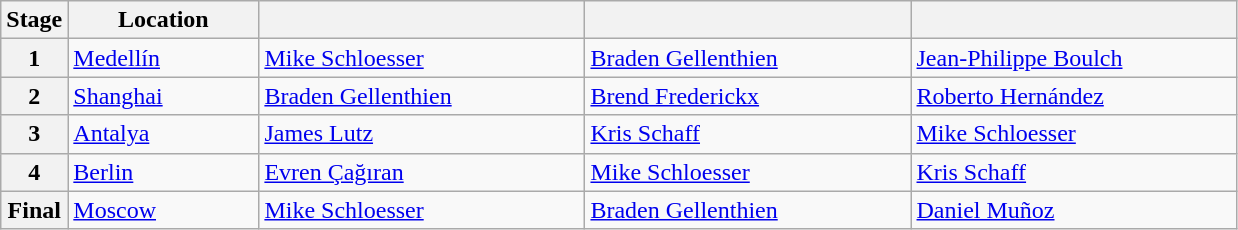<table class="wikitable">
<tr>
<th>Stage</th>
<th width=120>Location</th>
<th width=210></th>
<th width=210></th>
<th width=210></th>
</tr>
<tr>
<th>1</th>
<td> <a href='#'>Medellín</a></td>
<td> <a href='#'>Mike Schloesser</a></td>
<td> <a href='#'>Braden Gellenthien</a></td>
<td> <a href='#'>Jean-Philippe Boulch</a></td>
</tr>
<tr>
<th>2</th>
<td> <a href='#'>Shanghai</a></td>
<td> <a href='#'>Braden Gellenthien</a></td>
<td> <a href='#'>Brend Frederickx</a></td>
<td> <a href='#'>Roberto Hernández</a></td>
</tr>
<tr>
<th>3</th>
<td> <a href='#'>Antalya</a></td>
<td> <a href='#'>James Lutz</a></td>
<td> <a href='#'>Kris Schaff</a></td>
<td> <a href='#'>Mike Schloesser</a></td>
</tr>
<tr>
<th>4</th>
<td> <a href='#'>Berlin</a></td>
<td> <a href='#'>Evren Çağıran</a></td>
<td> <a href='#'>Mike Schloesser</a></td>
<td> <a href='#'>Kris Schaff</a></td>
</tr>
<tr>
<th>Final</th>
<td> <a href='#'>Moscow</a></td>
<td> <a href='#'>Mike Schloesser</a></td>
<td> <a href='#'>Braden Gellenthien</a></td>
<td> <a href='#'>Daniel Muñoz</a></td>
</tr>
</table>
